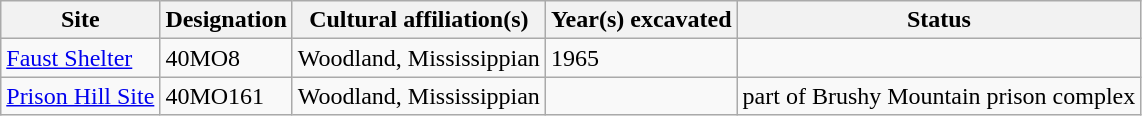<table class="wikitable">
<tr>
<th>Site</th>
<th>Designation</th>
<th>Cultural affiliation(s)</th>
<th>Year(s) excavated</th>
<th>Status</th>
</tr>
<tr>
<td><a href='#'>Faust Shelter</a></td>
<td>40MO8</td>
<td>Woodland, Mississippian</td>
<td>1965</td>
<td></td>
</tr>
<tr>
<td><a href='#'>Prison Hill Site</a></td>
<td>40MO161</td>
<td>Woodland, Mississippian</td>
<td></td>
<td>part of Brushy Mountain prison complex</td>
</tr>
</table>
